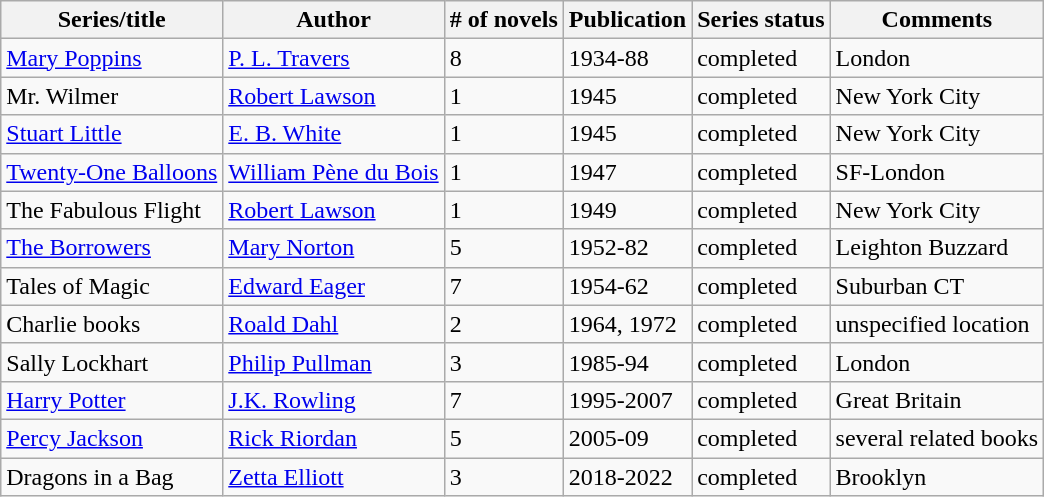<table class="wikitable sortable nowraplinks">
<tr>
<th scope="col">Series/title</th>
<th scope="col">Author</th>
<th scope="col"># of novels</th>
<th scope="col">Publication</th>
<th scope="col">Series status</th>
<th scope="col">Comments</th>
</tr>
<tr>
<td><a href='#'>Mary Poppins</a></td>
<td><a href='#'>P. L. Travers</a></td>
<td>8</td>
<td>1934-88</td>
<td>completed</td>
<td>London</td>
</tr>
<tr>
<td>Mr. Wilmer</td>
<td><a href='#'>Robert Lawson</a></td>
<td>1</td>
<td>1945</td>
<td>completed</td>
<td>New York City</td>
</tr>
<tr>
<td><a href='#'>Stuart Little</a></td>
<td><a href='#'>E. B. White</a></td>
<td>1</td>
<td>1945</td>
<td>completed</td>
<td>New York City</td>
</tr>
<tr>
<td><a href='#'>Twenty-One Balloons</a></td>
<td><a href='#'>William Pène du Bois</a></td>
<td>1</td>
<td>1947</td>
<td>completed</td>
<td>SF-London</td>
</tr>
<tr>
<td>The Fabulous Flight</td>
<td><a href='#'>Robert Lawson</a></td>
<td>1</td>
<td>1949</td>
<td>completed</td>
<td>New York City</td>
</tr>
<tr>
<td><a href='#'>The Borrowers</a></td>
<td><a href='#'>Mary Norton</a></td>
<td>5</td>
<td>1952-82</td>
<td>completed</td>
<td>Leighton Buzzard</td>
</tr>
<tr>
<td>Tales of Magic</td>
<td><a href='#'>Edward Eager</a></td>
<td>7</td>
<td>1954-62</td>
<td>completed</td>
<td>Suburban CT</td>
</tr>
<tr>
<td>Charlie books</td>
<td><a href='#'>Roald Dahl</a></td>
<td>2</td>
<td>1964, 1972</td>
<td>completed</td>
<td>unspecified location</td>
</tr>
<tr>
<td>Sally Lockhart</td>
<td><a href='#'>Philip Pullman</a></td>
<td>3</td>
<td>1985-94</td>
<td>completed</td>
<td>London</td>
</tr>
<tr>
<td><a href='#'>Harry Potter</a></td>
<td><a href='#'>J.K. Rowling</a></td>
<td>7</td>
<td>1995-2007</td>
<td>completed</td>
<td>Great Britain</td>
</tr>
<tr>
<td><a href='#'>Percy Jackson</a></td>
<td><a href='#'>Rick Riordan</a></td>
<td>5</td>
<td>2005-09</td>
<td>completed</td>
<td>several related books</td>
</tr>
<tr>
<td>Dragons in a Bag</td>
<td><a href='#'>Zetta Elliott</a></td>
<td>3</td>
<td>2018-2022</td>
<td>completed</td>
<td>Brooklyn</td>
</tr>
</table>
